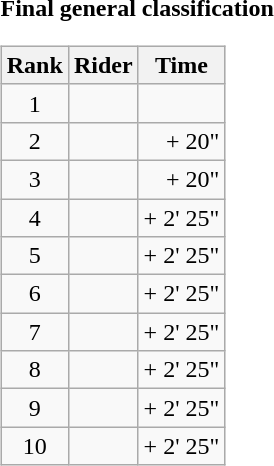<table>
<tr>
<td><strong>Final general classification</strong><br><table class="wikitable">
<tr>
<th scope="col">Rank</th>
<th scope="col">Rider</th>
<th scope="col">Time</th>
</tr>
<tr>
<td style="text-align:center;">1</td>
<td></td>
<td style="text-align:right;"></td>
</tr>
<tr>
<td style="text-align:center;">2</td>
<td></td>
<td style="text-align:right;">+ 20"</td>
</tr>
<tr>
<td style="text-align:center;">3</td>
<td></td>
<td style="text-align:right;">+ 20"</td>
</tr>
<tr>
<td style="text-align:center;">4</td>
<td></td>
<td style="text-align:right;">+ 2' 25"</td>
</tr>
<tr>
<td style="text-align:center;">5</td>
<td></td>
<td style="text-align:right;">+ 2' 25"</td>
</tr>
<tr>
<td style="text-align:center;">6</td>
<td></td>
<td style="text-align:right;">+ 2' 25"</td>
</tr>
<tr>
<td style="text-align:center;">7</td>
<td></td>
<td style="text-align:right;">+ 2' 25"</td>
</tr>
<tr>
<td style="text-align:center;">8</td>
<td></td>
<td style="text-align:right;">+ 2' 25"</td>
</tr>
<tr>
<td style="text-align:center;">9</td>
<td></td>
<td style="text-align:right;">+ 2' 25"</td>
</tr>
<tr>
<td style="text-align:center;">10</td>
<td></td>
<td style="text-align:right;">+ 2' 25"</td>
</tr>
</table>
</td>
</tr>
</table>
